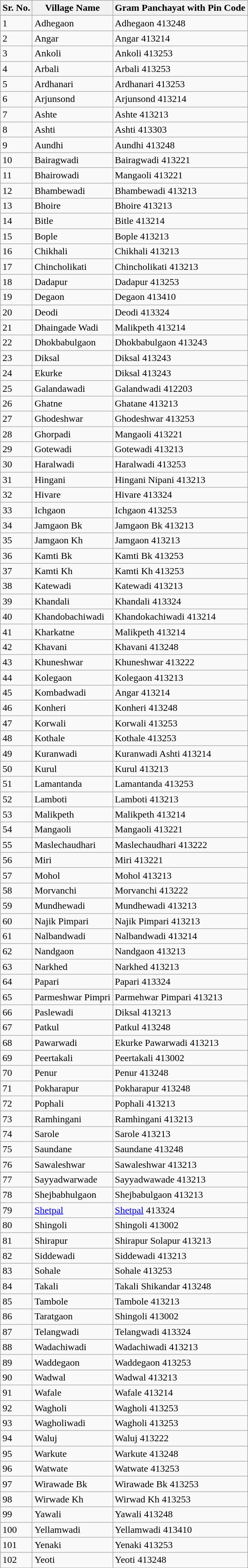<table class="wikitable">
<tr>
<th>Sr. No.</th>
<th>Village Name</th>
<th>Gram Panchayat with Pin Code</th>
</tr>
<tr>
<td>1</td>
<td>Adhegaon</td>
<td>Adhegaon 413248</td>
</tr>
<tr>
<td>2</td>
<td>Angar</td>
<td>Angar 413214</td>
</tr>
<tr>
<td>3</td>
<td>Ankoli</td>
<td>Ankoli 413253</td>
</tr>
<tr>
<td>4</td>
<td>Arbali</td>
<td>Arbali 413253</td>
</tr>
<tr>
<td>5</td>
<td>Ardhanari</td>
<td>Ardhanari 413253</td>
</tr>
<tr>
<td>6</td>
<td>Arjunsond</td>
<td>Arjunsond 413214</td>
</tr>
<tr>
<td>7</td>
<td>Ashte</td>
<td>Ashte 413213</td>
</tr>
<tr>
<td>8</td>
<td>Ashti</td>
<td>Ashti 413303</td>
</tr>
<tr>
<td>9</td>
<td>Aundhi</td>
<td>Aundhi 413248</td>
</tr>
<tr>
<td>10</td>
<td>Bairagwadi</td>
<td>Bairagwadi 413221</td>
</tr>
<tr>
<td>11</td>
<td>Bhairowadi</td>
<td>Mangaoli 413221</td>
</tr>
<tr>
<td>12</td>
<td>Bhambewadi</td>
<td>Bhambewadi 413213</td>
</tr>
<tr>
<td>13</td>
<td>Bhoire</td>
<td>Bhoire 413213</td>
</tr>
<tr>
<td>14</td>
<td>Bitle</td>
<td>Bitle 413214</td>
</tr>
<tr>
<td>15</td>
<td>Bople</td>
<td>Bople 413213</td>
</tr>
<tr>
<td>16</td>
<td>Chikhali</td>
<td>Chikhali 413213</td>
</tr>
<tr>
<td>17</td>
<td>Chincholikati</td>
<td>Chincholikati 413213</td>
</tr>
<tr>
<td>18</td>
<td>Dadapur</td>
<td>Dadapur 413253</td>
</tr>
<tr>
<td>19</td>
<td>Degaon</td>
<td>Degaon 413410</td>
</tr>
<tr>
<td>20</td>
<td>Deodi</td>
<td>Deodi 413324</td>
</tr>
<tr>
<td>21</td>
<td>Dhaingade Wadi</td>
<td>Malikpeth 413214</td>
</tr>
<tr>
<td>22</td>
<td>Dhokbabulgaon</td>
<td>Dhokbabulgaon 413243</td>
</tr>
<tr>
<td>23</td>
<td>Diksal</td>
<td>Diksal 413243</td>
</tr>
<tr>
<td>24</td>
<td>Ekurke</td>
<td>Diksal 413243</td>
</tr>
<tr>
<td>25</td>
<td>Galandawadi</td>
<td>Galandwadi 412203</td>
</tr>
<tr>
<td>26</td>
<td>Ghatne</td>
<td>Ghatane 413213</td>
</tr>
<tr>
<td>27</td>
<td>Ghodeshwar</td>
<td>Ghodeshwar 413253</td>
</tr>
<tr>
<td>28</td>
<td>Ghorpadi</td>
<td>Mangaoli 413221</td>
</tr>
<tr>
<td>29</td>
<td>Gotewadi</td>
<td>Gotewadi 413213</td>
</tr>
<tr>
<td>30</td>
<td>Haralwadi</td>
<td>Haralwadi 413253</td>
</tr>
<tr>
<td>31</td>
<td>Hingani</td>
<td>Hingani Nipani 413213</td>
</tr>
<tr>
<td>32</td>
<td>Hivare</td>
<td>Hivare 413324</td>
</tr>
<tr>
<td>33</td>
<td>Ichgaon</td>
<td>Ichgaon 413253</td>
</tr>
<tr>
<td>34</td>
<td>Jamgaon Bk</td>
<td>Jamgaon Bk 413213</td>
</tr>
<tr>
<td>35</td>
<td>Jamgaon Kh</td>
<td>Jamgaon 413213</td>
</tr>
<tr>
<td>36</td>
<td>Kamti Bk</td>
<td>Kamti Bk 413253</td>
</tr>
<tr>
<td>37</td>
<td>Kamti Kh</td>
<td>Kamti Kh 413253</td>
</tr>
<tr>
<td>38</td>
<td>Katewadi</td>
<td>Katewadi 413213</td>
</tr>
<tr>
<td>39</td>
<td>Khandali</td>
<td>Khandali 413324</td>
</tr>
<tr>
<td>40</td>
<td>Khandobachiwadi</td>
<td>Khandokachiwadi 413214</td>
</tr>
<tr>
<td>41</td>
<td>Kharkatne</td>
<td>Malikpeth 413214</td>
</tr>
<tr>
<td>42</td>
<td>Khavani</td>
<td>Khavani 413248</td>
</tr>
<tr>
<td>43</td>
<td>Khuneshwar</td>
<td>Khuneshwar 413222</td>
</tr>
<tr>
<td>44</td>
<td>Kolegaon</td>
<td>Kolegaon 413213</td>
</tr>
<tr>
<td>45</td>
<td>Kombadwadi</td>
<td>Angar 413214</td>
</tr>
<tr>
<td>46</td>
<td>Konheri</td>
<td>Konheri 413248</td>
</tr>
<tr>
<td>47</td>
<td>Korwali</td>
<td>Korwali 413253</td>
</tr>
<tr>
<td>48</td>
<td>Kothale</td>
<td>Kothale 413253</td>
</tr>
<tr>
<td>49</td>
<td>Kuranwadi</td>
<td>Kuranwadi Ashti 413214</td>
</tr>
<tr>
<td>50</td>
<td>Kurul</td>
<td>Kurul 413213</td>
</tr>
<tr>
<td>51</td>
<td>Lamantanda</td>
<td>Lamantanda 413253</td>
</tr>
<tr>
<td>52</td>
<td>Lamboti</td>
<td>Lamboti 413213</td>
</tr>
<tr>
<td>53</td>
<td>Malikpeth</td>
<td>Malikpeth 413214</td>
</tr>
<tr>
<td>54</td>
<td>Mangaoli</td>
<td>Mangaoli 413221</td>
</tr>
<tr>
<td>55</td>
<td>Maslechaudhari</td>
<td>Maslechaudhari 413222</td>
</tr>
<tr>
<td>56</td>
<td>Miri</td>
<td>Miri 413221</td>
</tr>
<tr>
<td>57</td>
<td>Mohol</td>
<td>Mohol 413213</td>
</tr>
<tr>
<td>58</td>
<td>Morvanchi</td>
<td>Morvanchi 413222</td>
</tr>
<tr>
<td>59</td>
<td>Mundhewadi</td>
<td>Mundhewadi 413213</td>
</tr>
<tr>
<td>60</td>
<td>Najik Pimpari</td>
<td>Najik Pimpari 413213</td>
</tr>
<tr>
<td>61</td>
<td>Nalbandwadi</td>
<td>Nalbandwadi 413214</td>
</tr>
<tr>
<td>62</td>
<td>Nandgaon</td>
<td>Nandgaon 413213</td>
</tr>
<tr>
<td>63</td>
<td>Narkhed</td>
<td>Narkhed 413213</td>
</tr>
<tr>
<td>64</td>
<td>Papari</td>
<td>Papari 413324</td>
</tr>
<tr>
<td>65</td>
<td>Parmeshwar Pimpri</td>
<td>Parmehwar Pimpari 413213</td>
</tr>
<tr>
<td>66</td>
<td>Paslewadi</td>
<td>Diksal 413213</td>
</tr>
<tr>
<td>67</td>
<td>Patkul</td>
<td>Patkul 413248</td>
</tr>
<tr>
<td>68</td>
<td>Pawarwadi</td>
<td>Ekurke Pawarwadi 413213</td>
</tr>
<tr>
<td>69</td>
<td>Peertakali</td>
<td>Peertakali 413002</td>
</tr>
<tr>
<td>70</td>
<td>Penur</td>
<td>Penur 413248</td>
</tr>
<tr>
<td>71</td>
<td>Pokharapur</td>
<td>Pokharapur 413248</td>
</tr>
<tr>
<td>72</td>
<td>Pophali</td>
<td>Pophali 413213</td>
</tr>
<tr>
<td>73</td>
<td>Ramhingani</td>
<td>Ramhingani 413213</td>
</tr>
<tr>
<td>74</td>
<td>Sarole</td>
<td>Sarole 413213</td>
</tr>
<tr>
<td>75</td>
<td>Saundane</td>
<td>Saundane 413248</td>
</tr>
<tr>
<td>76</td>
<td>Sawaleshwar</td>
<td>Sawaleshwar 413213</td>
</tr>
<tr>
<td>77</td>
<td>Sayyadwarwade</td>
<td>Sayyadwawade 413213</td>
</tr>
<tr>
<td>78</td>
<td>Shejbabhulgaon</td>
<td>Shejbabulgaon 413213</td>
</tr>
<tr>
<td>79</td>
<td><a href='#'>Shetpal</a></td>
<td><a href='#'>Shetpal</a> 413324</td>
</tr>
<tr>
<td>80</td>
<td>Shingoli</td>
<td>Shingoli 413002</td>
</tr>
<tr>
<td>81</td>
<td>Shirapur</td>
<td>Shirapur Solapur 413213</td>
</tr>
<tr>
<td>82</td>
<td>Siddewadi</td>
<td>Siddewadi 413213</td>
</tr>
<tr>
<td>83</td>
<td>Sohale</td>
<td>Sohale 413253</td>
</tr>
<tr>
<td>84</td>
<td>Takali</td>
<td>Takali Shikandar 413248</td>
</tr>
<tr>
<td>85</td>
<td>Tambole</td>
<td>Tambole 413213</td>
</tr>
<tr>
<td>86</td>
<td>Taratgaon</td>
<td>Shingoli 413002</td>
</tr>
<tr>
<td>87</td>
<td>Telangwadi</td>
<td>Telangwadi 413324</td>
</tr>
<tr>
<td>88</td>
<td>Wadachiwadi</td>
<td>Wadachiwadi 413213</td>
</tr>
<tr>
<td>89</td>
<td>Waddegaon</td>
<td>Waddegaon 413253</td>
</tr>
<tr>
<td>90</td>
<td>Wadwal</td>
<td>Wadwal 413213</td>
</tr>
<tr>
<td>91</td>
<td>Wafale</td>
<td>Wafale 413214</td>
</tr>
<tr>
<td>92</td>
<td>Wagholi</td>
<td>Wagholi 413253</td>
</tr>
<tr>
<td>93</td>
<td>Wagholiwadi</td>
<td>Wagholi 413253</td>
</tr>
<tr>
<td>94</td>
<td>Waluj</td>
<td>Waluj 413222</td>
</tr>
<tr>
<td>95</td>
<td>Warkute</td>
<td>Warkute 413248</td>
</tr>
<tr>
<td>96</td>
<td>Watwate</td>
<td>Watwate 413253</td>
</tr>
<tr>
<td>97</td>
<td>Wirawade Bk</td>
<td>Wirawade Bk 413253</td>
</tr>
<tr>
<td>98</td>
<td>Wirwade Kh</td>
<td>Wirwad Kh 413253</td>
</tr>
<tr>
<td>99</td>
<td>Yawali</td>
<td>Yawali 413248</td>
</tr>
<tr>
<td>100</td>
<td>Yellamwadi</td>
<td>Yellamwadi 413410</td>
</tr>
<tr>
<td>101</td>
<td>Yenaki</td>
<td>Yenaki 413253</td>
</tr>
<tr>
<td>102</td>
<td>Yeoti</td>
<td>Yeoti 413248</td>
</tr>
</table>
